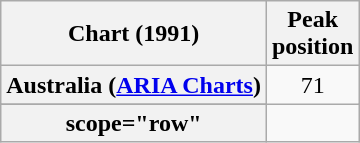<table class="wikitable sortable plainrowheaders" style="text-align:center;">
<tr>
<th scope="col">Chart (1991)</th>
<th scope="col">Peak<br>position</th>
</tr>
<tr>
<th scope="row">Australia (<a href='#'>ARIA Charts</a>)</th>
<td>71</td>
</tr>
<tr>
</tr>
<tr>
<th>scope="row"</th>
</tr>
</table>
